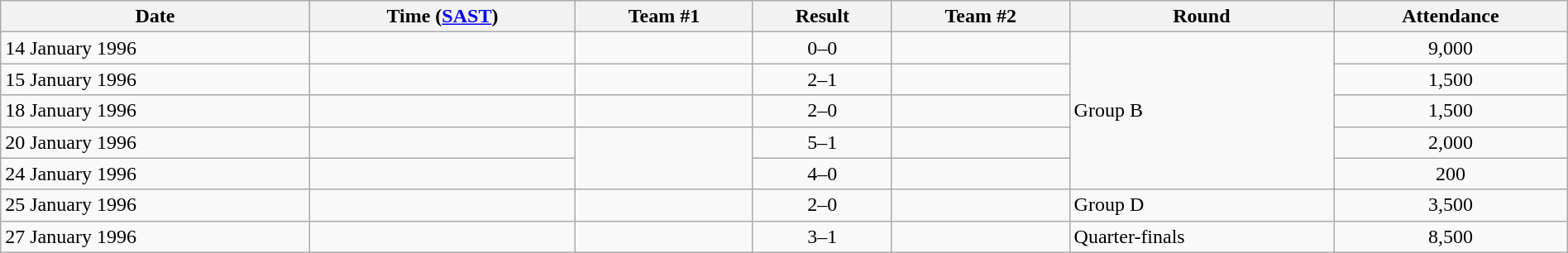<table class="wikitable"  style="text-align:left; width:100%;">
<tr>
<th>Date</th>
<th>Time (<a href='#'>SAST</a>)</th>
<th>Team #1</th>
<th>Result</th>
<th>Team #2</th>
<th>Round</th>
<th>Attendance</th>
</tr>
<tr>
<td>14 January 1996</td>
<td></td>
<td></td>
<td style="text-align:center;">0–0</td>
<td></td>
<td rowspan="5">Group B</td>
<td style="text-align:center;">9,000</td>
</tr>
<tr>
<td>15 January 1996</td>
<td></td>
<td></td>
<td style="text-align:center;">2–1</td>
<td></td>
<td style="text-align:center;">1,500</td>
</tr>
<tr>
<td>18 January 1996</td>
<td></td>
<td></td>
<td style="text-align:center;">2–0</td>
<td></td>
<td style="text-align:center;">1,500</td>
</tr>
<tr>
<td>20 January 1996</td>
<td></td>
<td rowspan="2"></td>
<td style="text-align:center;">5–1</td>
<td></td>
<td style="text-align:center;">2,000</td>
</tr>
<tr>
<td>24 January 1996</td>
<td></td>
<td style="text-align:center;">4–0</td>
<td></td>
<td style="text-align:center;">200</td>
</tr>
<tr>
<td>25 January 1996</td>
<td></td>
<td></td>
<td style="text-align:center;">2–0</td>
<td></td>
<td>Group D</td>
<td style="text-align:center;">3,500</td>
</tr>
<tr>
<td>27 January 1996</td>
<td></td>
<td></td>
<td style="text-align:center;">3–1</td>
<td></td>
<td>Quarter-finals</td>
<td style="text-align:center;">8,500</td>
</tr>
</table>
